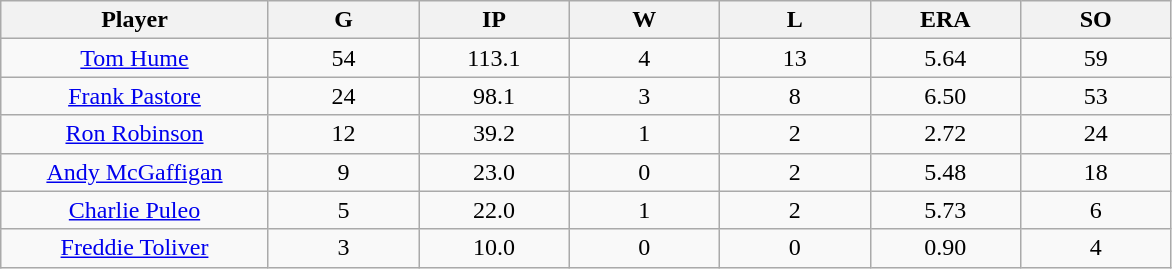<table class="wikitable sortable">
<tr>
<th bgcolor="#DDDDFF" width="16%">Player</th>
<th bgcolor="#DDDDFF" width="9%">G</th>
<th bgcolor="#DDDDFF" width="9%">IP</th>
<th bgcolor="#DDDDFF" width="9%">W</th>
<th bgcolor="#DDDDFF" width="9%">L</th>
<th bgcolor="#DDDDFF" width="9%">ERA</th>
<th bgcolor="#DDDDFF" width="9%">SO</th>
</tr>
<tr align="center">
<td><a href='#'>Tom Hume</a></td>
<td>54</td>
<td>113.1</td>
<td>4</td>
<td>13</td>
<td>5.64</td>
<td>59</td>
</tr>
<tr align=center>
<td><a href='#'>Frank Pastore</a></td>
<td>24</td>
<td>98.1</td>
<td>3</td>
<td>8</td>
<td>6.50</td>
<td>53</td>
</tr>
<tr align=center>
<td><a href='#'>Ron Robinson</a></td>
<td>12</td>
<td>39.2</td>
<td>1</td>
<td>2</td>
<td>2.72</td>
<td>24</td>
</tr>
<tr align=center>
<td><a href='#'>Andy McGaffigan</a></td>
<td>9</td>
<td>23.0</td>
<td>0</td>
<td>2</td>
<td>5.48</td>
<td>18</td>
</tr>
<tr align=center>
<td><a href='#'>Charlie Puleo</a></td>
<td>5</td>
<td>22.0</td>
<td>1</td>
<td>2</td>
<td>5.73</td>
<td>6</td>
</tr>
<tr align=center>
<td><a href='#'>Freddie Toliver</a></td>
<td>3</td>
<td>10.0</td>
<td>0</td>
<td>0</td>
<td>0.90</td>
<td>4</td>
</tr>
</table>
